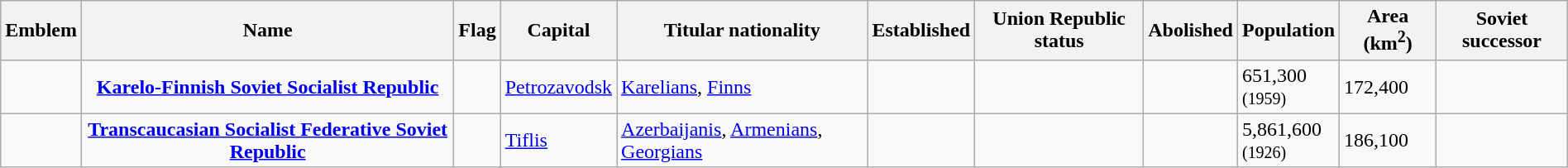<table class="wikitable sortable" style="text-align:center; font-size:100%;" width="100%">
<tr>
<th class="unsortable">Emblem</th>
<th>Name</th>
<th class="unsortable">Flag</th>
<th>Capital</th>
<th>Titular nationality</th>
<th>Established</th>
<th>Union Republic status</th>
<th>Abolished</th>
<th>Population</th>
<th>Area (km<sup>2</sup>)</th>
<th>Soviet successor</th>
</tr>
<tr>
<td align="center"></td>
<td align="center"><strong><a href='#'>Karelo-Finnish Soviet Socialist Republic</a></strong></td>
<td align="center"></td>
<td align="left"><a href='#'>Petrozavodsk</a></td>
<td align="left"><a href='#'>Karelians</a>, <a href='#'>Finns</a></td>
<td align="left"></td>
<td align="left"></td>
<td align="left"></td>
<td align=left>651,300<br><small>(1959)</small></td>
<td align=left>172,400</td>
<td align=left><br></td>
</tr>
<tr>
<td align="center"></td>
<td align="center"><strong><a href='#'>Transcaucasian Socialist Federative Soviet Republic</a></strong></td>
<td align="center"></td>
<td align="left"><a href='#'>Tiflis</a></td>
<td align="left"><a href='#'>Azerbaijanis</a>, <a href='#'>Armenians</a>, <a href='#'>Georgians</a></td>
<td align="left"></td>
<td align="left"></td>
<td align="left"></td>
<td align=left>5,861,600<br><small>(1926)</small></td>
<td align=left>186,100</td>
<td align=left><br><br></td>
</tr>
</table>
